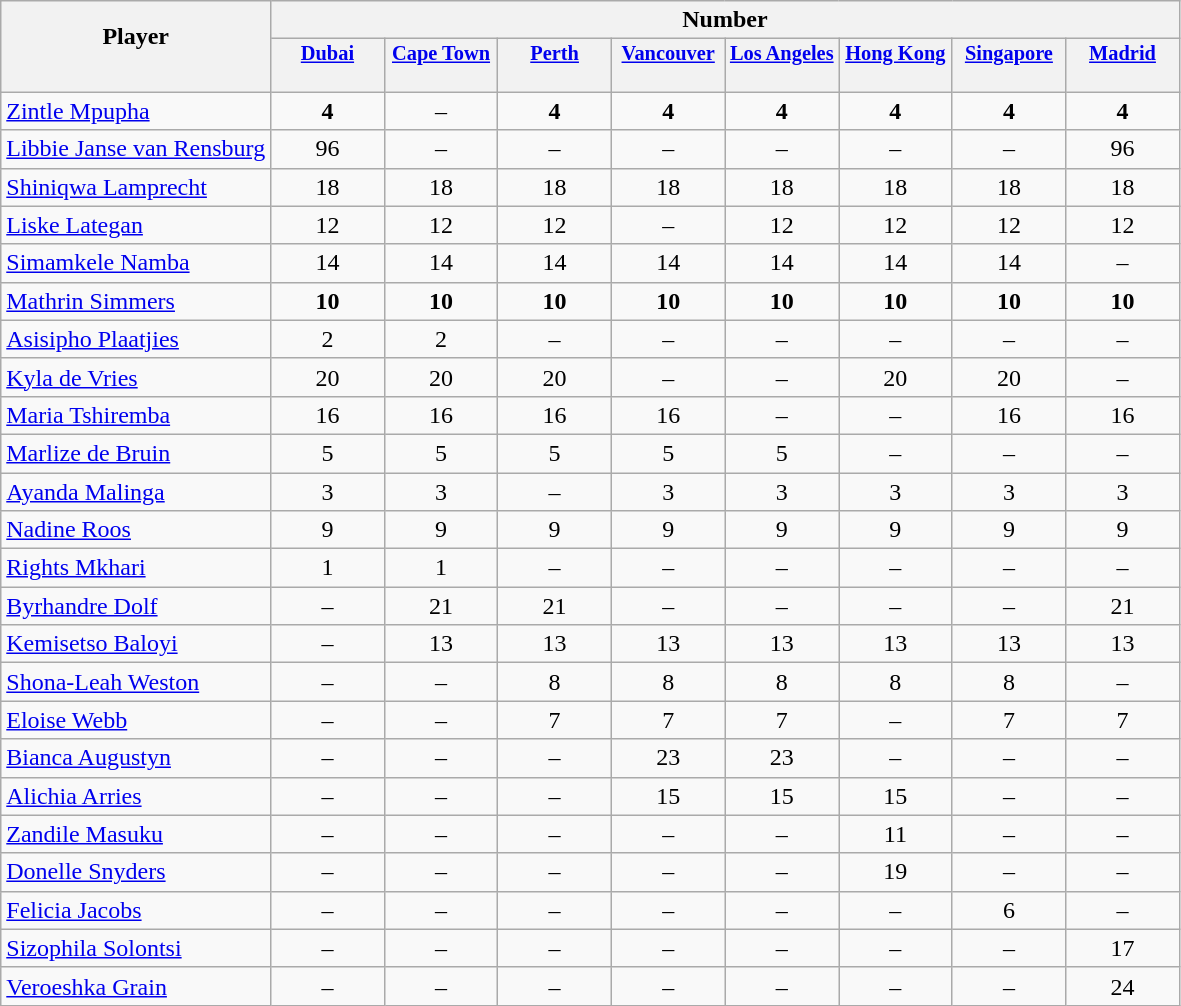<table class="wikitable sortable" style="text-align:center;">
<tr>
<th rowspan="2" style="border-bottom:0px;">Player</th>
<th colspan="8">Number</th>
</tr>
<tr>
<th valign="top" style="width:5.2em; border-bottom:0px; padding:2px; font-size:85%;"><a href='#'>Dubai</a></th>
<th valign="top" style="width:5.2em; border-bottom:0px; padding:2px; font-size:85%;"><a href='#'>Cape Town</a></th>
<th valign="top" style="width:5.2em; border-bottom:0px; padding:2px; font-size:85%;"><a href='#'>Perth</a></th>
<th valign="top" style="width:5.2em; border-bottom:0px; padding:2px; font-size:85%;"><a href='#'>Vancouver</a></th>
<th valign="top" style="width:5.2em; border-bottom:0px; padding:2px; font-size:85%;"><a href='#'>Los Angeles</a></th>
<th valign="top" style="width:5.2em; border-bottom:0px; padding:2px; font-size:85%;"><a href='#'>Hong Kong</a></th>
<th valign="top" style="width:5.2em; border-bottom:0px; padding:2px; font-size:85%;"><a href='#'>Singapore</a></th>
<th valign="top" style="width:5.2em; border-bottom:0px; padding:2px; font-size:85%;"><a href='#'>Madrid</a></th>
</tr>
<tr style="line-height:8px;">
<th style="border-top:0px;"> </th>
<th data-sort-type="number" style="border-top:0px;"></th>
<th data-sort-type="number" style="border-top:0px;"></th>
<th data-sort-type="number" style="border-top:0px;"></th>
<th data-sort-type="number" style="border-top:0px;"></th>
<th data-sort-type="number" style="border-top:0px;"></th>
<th data-sort-type="number" style="border-top:0px;"></th>
<th data-sort-type="number" style="border-top:0px;"></th>
<th data-sort-type="number" style="border-top:0px;"></th>
</tr>
<tr>
<td align="left"><a href='#'>Zintle Mpupha</a></td>
<td><strong>4</strong></td>
<td>–</td>
<td><strong>4</strong></td>
<td><strong>4</strong></td>
<td><strong>4</strong></td>
<td><strong>4</strong></td>
<td><strong>4</strong></td>
<td><strong>4</strong></td>
</tr>
<tr>
<td align="left"><a href='#'>Libbie Janse van Rensburg</a></td>
<td>96</td>
<td>–</td>
<td>–</td>
<td>–</td>
<td>–</td>
<td>–</td>
<td>–</td>
<td>96</td>
</tr>
<tr>
<td align="left"><a href='#'>Shiniqwa Lamprecht</a></td>
<td>18</td>
<td>18</td>
<td>18</td>
<td>18</td>
<td>18</td>
<td>18</td>
<td>18</td>
<td>18</td>
</tr>
<tr>
<td align="left"><a href='#'>Liske Lategan</a></td>
<td>12</td>
<td>12</td>
<td>12</td>
<td>–</td>
<td>12</td>
<td>12</td>
<td>12</td>
<td>12</td>
</tr>
<tr>
<td align="left"><a href='#'>Simamkele Namba</a></td>
<td>14</td>
<td>14</td>
<td>14</td>
<td>14</td>
<td>14</td>
<td>14</td>
<td>14</td>
<td>–</td>
</tr>
<tr>
<td align="left"><a href='#'>Mathrin Simmers</a></td>
<td><strong>10</strong></td>
<td><strong>10</strong></td>
<td><strong>10</strong></td>
<td><strong>10</strong></td>
<td><strong>10</strong></td>
<td><strong>10</strong></td>
<td><strong>10</strong></td>
<td><strong>10</strong></td>
</tr>
<tr>
<td align="left"><a href='#'>Asisipho Plaatjies</a></td>
<td>2</td>
<td>2</td>
<td>–</td>
<td>–</td>
<td>–</td>
<td>–</td>
<td>–</td>
<td>–</td>
</tr>
<tr>
<td align="left"><a href='#'>Kyla de Vries</a></td>
<td>20</td>
<td>20</td>
<td>20</td>
<td>–</td>
<td>–</td>
<td>20</td>
<td>20</td>
<td>–</td>
</tr>
<tr>
<td align="left"><a href='#'>Maria Tshiremba</a></td>
<td>16</td>
<td>16</td>
<td>16</td>
<td>16</td>
<td>–</td>
<td>–</td>
<td>16</td>
<td>16</td>
</tr>
<tr>
<td align="left"><a href='#'>Marlize de Bruin</a></td>
<td>5</td>
<td>5</td>
<td>5</td>
<td>5</td>
<td>5</td>
<td>–</td>
<td>–</td>
<td>–</td>
</tr>
<tr>
<td align="left"><a href='#'>Ayanda Malinga</a></td>
<td>3</td>
<td>3</td>
<td>–</td>
<td>3</td>
<td>3</td>
<td>3</td>
<td>3</td>
<td>3</td>
</tr>
<tr>
<td align="left"><a href='#'>Nadine Roos</a></td>
<td>9</td>
<td>9</td>
<td>9</td>
<td>9</td>
<td>9</td>
<td>9</td>
<td>9</td>
<td>9</td>
</tr>
<tr>
<td align="left"><a href='#'>Rights Mkhari</a></td>
<td>1</td>
<td>1</td>
<td>–</td>
<td>–</td>
<td>–</td>
<td>–</td>
<td>–</td>
<td>–</td>
</tr>
<tr>
<td align="left"><a href='#'>Byrhandre Dolf</a></td>
<td>–</td>
<td>21</td>
<td>21</td>
<td>–</td>
<td>–</td>
<td>–</td>
<td>–</td>
<td>21</td>
</tr>
<tr>
<td align="left"><a href='#'>Kemisetso Baloyi</a></td>
<td>–</td>
<td>13</td>
<td>13</td>
<td>13</td>
<td>13</td>
<td>13</td>
<td>13</td>
<td>13</td>
</tr>
<tr>
<td align="left"><a href='#'>Shona-Leah Weston</a></td>
<td>–</td>
<td>–</td>
<td>8</td>
<td>8</td>
<td>8</td>
<td>8</td>
<td>8</td>
<td>–</td>
</tr>
<tr>
<td align="left"><a href='#'>Eloise Webb</a></td>
<td>–</td>
<td>–</td>
<td>7</td>
<td>7</td>
<td>7</td>
<td>–</td>
<td>7</td>
<td>7</td>
</tr>
<tr>
<td align="left"><a href='#'>Bianca Augustyn</a></td>
<td>–</td>
<td>–</td>
<td>–</td>
<td>23</td>
<td>23</td>
<td>–</td>
<td>–</td>
<td>–</td>
</tr>
<tr>
<td align="left"><a href='#'>Alichia Arries</a></td>
<td>–</td>
<td>–</td>
<td>–</td>
<td>15</td>
<td>15</td>
<td>15</td>
<td>–</td>
<td>–</td>
</tr>
<tr>
<td align="left"><a href='#'>Zandile Masuku</a></td>
<td>–</td>
<td>–</td>
<td>–</td>
<td>–</td>
<td>–</td>
<td>11</td>
<td>–</td>
<td>–</td>
</tr>
<tr>
<td align="left"><a href='#'>Donelle Snyders</a></td>
<td>–</td>
<td>–</td>
<td>–</td>
<td>–</td>
<td>–</td>
<td>19</td>
<td>–</td>
<td>–</td>
</tr>
<tr>
<td align="left"><a href='#'>Felicia Jacobs</a></td>
<td>–</td>
<td>–</td>
<td>–</td>
<td>–</td>
<td>–</td>
<td>–</td>
<td>6</td>
<td>–</td>
</tr>
<tr>
<td align="left"><a href='#'>Sizophila Solontsi</a></td>
<td>–</td>
<td>–</td>
<td>–</td>
<td>–</td>
<td>–</td>
<td>–</td>
<td>–</td>
<td>17</td>
</tr>
<tr>
<td align="left"><a href='#'>Veroeshka Grain</a></td>
<td>–</td>
<td>–</td>
<td>–</td>
<td>–</td>
<td>–</td>
<td>–</td>
<td>–</td>
<td>24</td>
</tr>
</table>
